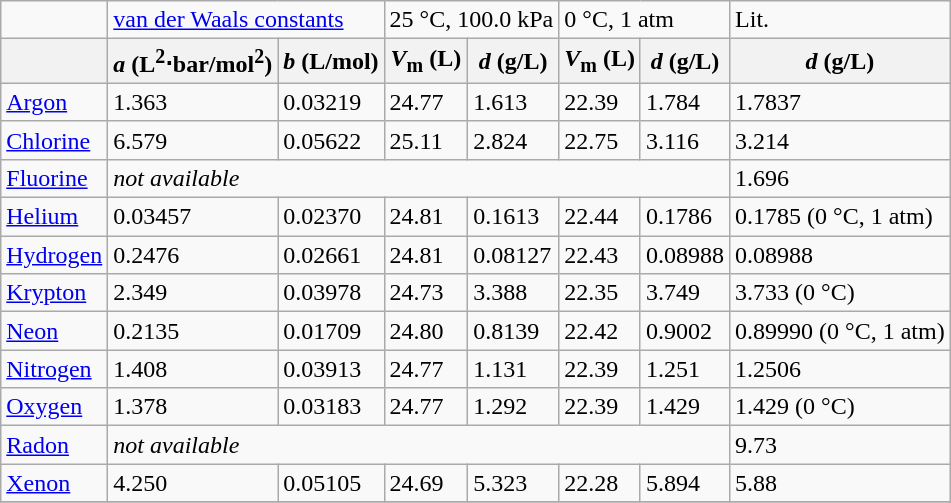<table Class="wikitable">
<tr>
<td></td>
<td Colspan=2><a href='#'>van der Waals constants</a></td>
<td Colspan=2>25 °C, 100.0 kPa</td>
<td Colspan=2>0 °C, 1 atm</td>
<td>Lit.</td>
</tr>
<tr>
<th></th>
<th><em>a</em> (L<sup>2</sup>⋅bar/mol<sup>2</sup>)</th>
<th><em>b</em> (L/mol)</th>
<th><em>V</em><sub>m</sub> (L)</th>
<th><em>d</em> (g/L)</th>
<th><em>V</em><sub>m</sub> (L)</th>
<th><em>d</em> (g/L)</th>
<th><em>d</em> (g/L)</th>
</tr>
<tr>
<td><a href='#'>Argon</a></td>
<td>1.363</td>
<td>0.03219</td>
<td>24.77</td>
<td>1.613</td>
<td>22.39</td>
<td>1.784</td>
<td>1.7837</td>
</tr>
<tr>
<td><a href='#'>Chlorine</a></td>
<td>6.579</td>
<td>0.05622</td>
<td>25.11</td>
<td>2.824</td>
<td>22.75</td>
<td>3.116</td>
<td>3.214</td>
</tr>
<tr>
<td><a href='#'>Fluorine</a></td>
<td Colspan=6><em>not available</em></td>
<td>1.696</td>
</tr>
<tr>
<td><a href='#'>Helium</a></td>
<td>0.03457</td>
<td>0.02370</td>
<td>24.81</td>
<td>0.1613</td>
<td>22.44</td>
<td>0.1786</td>
<td>0.1785 (0 °C, 1 atm)</td>
</tr>
<tr>
<td><a href='#'>Hydrogen</a></td>
<td>0.2476</td>
<td>0.02661</td>
<td>24.81</td>
<td>0.08127</td>
<td>22.43</td>
<td>0.08988</td>
<td>0.08988</td>
</tr>
<tr>
<td><a href='#'>Krypton</a></td>
<td>2.349</td>
<td>0.03978</td>
<td>24.73</td>
<td>3.388</td>
<td>22.35</td>
<td>3.749</td>
<td>3.733 (0 °C)</td>
</tr>
<tr>
<td><a href='#'>Neon</a></td>
<td>0.2135</td>
<td>0.01709</td>
<td>24.80</td>
<td>0.8139</td>
<td>22.42</td>
<td>0.9002</td>
<td>0.89990 (0 °C, 1 atm)</td>
</tr>
<tr>
<td><a href='#'>Nitrogen</a></td>
<td>1.408</td>
<td>0.03913</td>
<td>24.77</td>
<td>1.131</td>
<td>22.39</td>
<td>1.251</td>
<td>1.2506</td>
</tr>
<tr>
<td><a href='#'>Oxygen</a></td>
<td>1.378</td>
<td>0.03183</td>
<td>24.77</td>
<td>1.292</td>
<td>22.39</td>
<td>1.429</td>
<td>1.429 (0 °C)</td>
</tr>
<tr>
<td><a href='#'>Radon</a></td>
<td Colspan=6><em>not available</em></td>
<td>9.73</td>
</tr>
<tr>
<td><a href='#'>Xenon</a></td>
<td>4.250</td>
<td>0.05105</td>
<td>24.69</td>
<td>5.323</td>
<td>22.28</td>
<td>5.894</td>
<td>5.88</td>
</tr>
<tr>
</tr>
</table>
